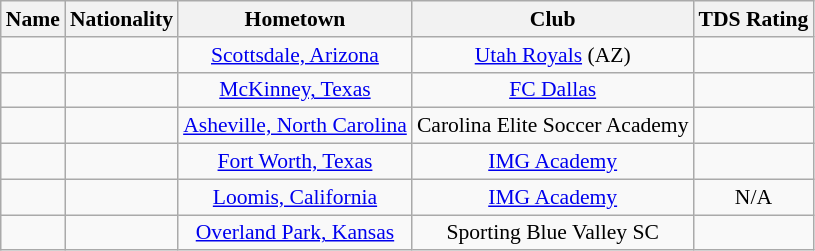<table class="wikitable" style="font-size:90%; text-align: center;" border="1">
<tr>
<th>Name</th>
<th>Nationality</th>
<th>Hometown</th>
<th>Club</th>
<th>TDS Rating</th>
</tr>
<tr>
<td></td>
<td></td>
<td><a href='#'>Scottsdale, Arizona</a></td>
<td><a href='#'>Utah Royals</a> (AZ)</td>
<td></td>
</tr>
<tr>
<td></td>
<td></td>
<td><a href='#'>McKinney, Texas</a></td>
<td><a href='#'>FC Dallas</a></td>
<td></td>
</tr>
<tr>
<td></td>
<td></td>
<td><a href='#'>Asheville, North Carolina</a></td>
<td>Carolina Elite Soccer Academy</td>
<td></td>
</tr>
<tr>
<td></td>
<td></td>
<td><a href='#'>Fort Worth, Texas</a></td>
<td><a href='#'>IMG Academy</a></td>
<td></td>
</tr>
<tr>
<td></td>
<td></td>
<td><a href='#'>Loomis, California</a></td>
<td><a href='#'>IMG Academy</a></td>
<td>N/A</td>
</tr>
<tr>
<td></td>
<td></td>
<td><a href='#'>Overland Park, Kansas</a></td>
<td>Sporting Blue Valley SC</td>
<td></td>
</tr>
</table>
